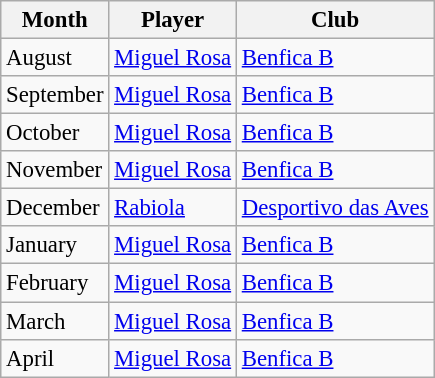<table class="wikitable" style="font-size:95%">
<tr>
<th>Month</th>
<th>Player</th>
<th>Club</th>
</tr>
<tr>
<td>August </td>
<td> <a href='#'>Miguel Rosa</a></td>
<td><a href='#'>Benfica B</a></td>
</tr>
<tr>
<td>September</td>
<td> <a href='#'>Miguel Rosa</a></td>
<td><a href='#'>Benfica B</a></td>
</tr>
<tr>
<td>October</td>
<td> <a href='#'>Miguel Rosa</a></td>
<td><a href='#'>Benfica B</a></td>
</tr>
<tr>
<td>November</td>
<td> <a href='#'>Miguel Rosa</a></td>
<td><a href='#'>Benfica B</a></td>
</tr>
<tr>
<td>December</td>
<td> <a href='#'>Rabiola</a></td>
<td><a href='#'>Desportivo das Aves</a></td>
</tr>
<tr>
<td>January</td>
<td> <a href='#'>Miguel Rosa</a></td>
<td><a href='#'>Benfica B</a></td>
</tr>
<tr>
<td>February</td>
<td> <a href='#'>Miguel Rosa</a></td>
<td><a href='#'>Benfica B</a></td>
</tr>
<tr>
<td>March</td>
<td> <a href='#'>Miguel Rosa</a></td>
<td><a href='#'>Benfica B</a></td>
</tr>
<tr>
<td>April</td>
<td> <a href='#'>Miguel Rosa</a></td>
<td><a href='#'>Benfica B</a></td>
</tr>
</table>
